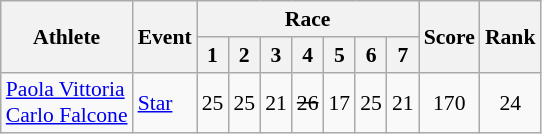<table class=wikitable style="font-size:90%">
<tr>
<th rowspan="2">Athlete</th>
<th rowspan="2">Event</th>
<th colspan="7">Race</th>
<th rowspan="2">Score</th>
<th rowspan="2">Rank</th>
</tr>
<tr>
<th>1</th>
<th>2</th>
<th>3</th>
<th>4</th>
<th>5</th>
<th>6</th>
<th>7</th>
</tr>
<tr>
<td><a href='#'>Paola Vittoria</a><br><a href='#'>Carlo Falcone</a></td>
<td><a href='#'>Star</a></td>
<td align=center>25</td>
<td align=center>25</td>
<td align=center>21</td>
<td align=center><s>26</s></td>
<td align=center>17</td>
<td align=center>25</td>
<td align=center>21</td>
<td align=center>170</td>
<td align=center>24</td>
</tr>
</table>
